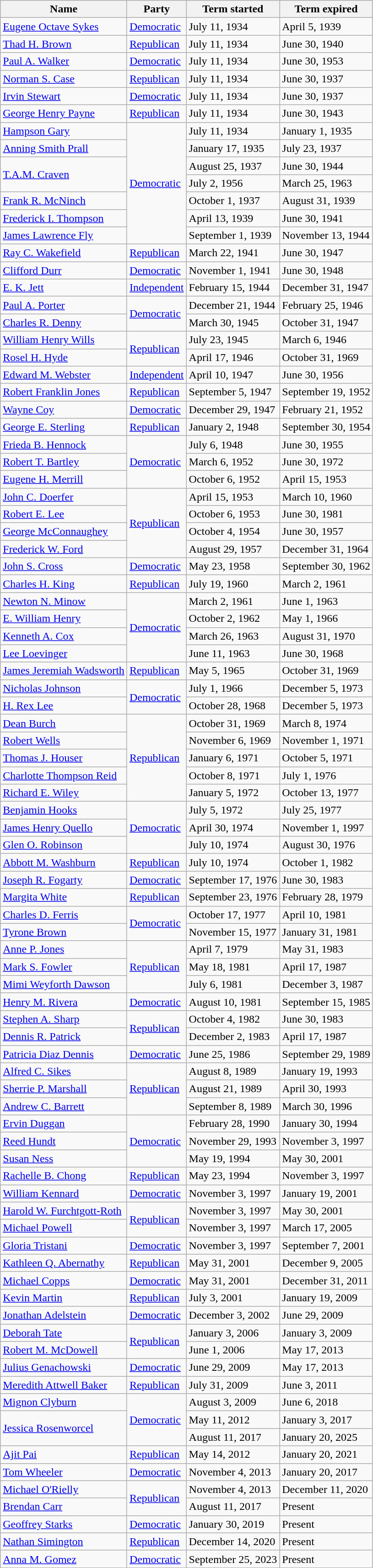<table class="wikitable sortable">
<tr>
<th>Name</th>
<th>Party</th>
<th>Term started</th>
<th>Term expired</th>
</tr>
<tr>
<td><a href='#'>Eugene Octave Sykes</a></td>
<td><a href='#'>Democratic</a></td>
<td>July 11, 1934</td>
<td>April 5, 1939</td>
</tr>
<tr>
<td><a href='#'>Thad H. Brown</a></td>
<td><a href='#'>Republican</a></td>
<td>July 11, 1934</td>
<td>June 30, 1940</td>
</tr>
<tr>
<td><a href='#'>Paul A. Walker</a></td>
<td><a href='#'>Democratic</a></td>
<td>July 11, 1934</td>
<td>June 30, 1953</td>
</tr>
<tr>
<td><a href='#'>Norman S. Case</a></td>
<td><a href='#'>Republican</a></td>
<td>July 11, 1934</td>
<td>June 30, 1937</td>
</tr>
<tr>
<td><a href='#'>Irvin Stewart</a></td>
<td><a href='#'>Democratic</a></td>
<td>July 11, 1934</td>
<td>June 30, 1937</td>
</tr>
<tr>
<td><a href='#'>George Henry Payne</a></td>
<td><a href='#'>Republican</a></td>
<td>July 11, 1934</td>
<td>June 30, 1943</td>
</tr>
<tr>
<td><a href='#'>Hampson Gary</a></td>
<td rowspan=7 ><a href='#'>Democratic</a></td>
<td>July 11, 1934</td>
<td>January 1, 1935</td>
</tr>
<tr>
<td><a href='#'>Anning Smith Prall</a></td>
<td>January 17, 1935</td>
<td>July 23, 1937</td>
</tr>
<tr>
<td rowspan=2><a href='#'>T.A.M. Craven</a></td>
<td>August 25, 1937</td>
<td>June 30, 1944</td>
</tr>
<tr>
<td>July 2, 1956</td>
<td>March 25, 1963</td>
</tr>
<tr>
<td><a href='#'>Frank R. McNinch</a></td>
<td>October 1, 1937</td>
<td>August 31, 1939</td>
</tr>
<tr>
<td><a href='#'>Frederick I. Thompson</a></td>
<td>April 13, 1939</td>
<td>June 30, 1941</td>
</tr>
<tr>
<td><a href='#'>James Lawrence Fly</a></td>
<td>September 1, 1939</td>
<td>November 13, 1944</td>
</tr>
<tr>
<td><a href='#'>Ray C. Wakefield</a></td>
<td><a href='#'>Republican</a></td>
<td>March 22, 1941</td>
<td>June 30, 1947</td>
</tr>
<tr>
<td><a href='#'>Clifford Durr</a></td>
<td><a href='#'>Democratic</a></td>
<td>November 1, 1941</td>
<td>June 30, 1948</td>
</tr>
<tr>
<td><a href='#'>E. K. Jett</a></td>
<td><a href='#'>Independent</a></td>
<td>February 15, 1944</td>
<td>December 31, 1947</td>
</tr>
<tr>
<td><a href='#'>Paul A. Porter</a></td>
<td rowspan=2 ><a href='#'>Democratic</a></td>
<td>December 21, 1944</td>
<td>February 25, 1946</td>
</tr>
<tr>
<td><a href='#'>Charles R. Denny</a></td>
<td>March 30, 1945</td>
<td>October 31, 1947</td>
</tr>
<tr>
<td><a href='#'>William Henry Wills</a></td>
<td rowspan=2 ><a href='#'>Republican</a></td>
<td>July 23, 1945</td>
<td>March 6, 1946</td>
</tr>
<tr>
<td><a href='#'>Rosel H. Hyde</a></td>
<td>April 17, 1946</td>
<td>October 31, 1969</td>
</tr>
<tr>
<td><a href='#'>Edward M. Webster</a></td>
<td><a href='#'>Independent</a></td>
<td>April 10, 1947</td>
<td>June 30, 1956</td>
</tr>
<tr>
<td><a href='#'>Robert Franklin Jones</a></td>
<td><a href='#'>Republican</a></td>
<td>September 5, 1947</td>
<td>September 19, 1952</td>
</tr>
<tr>
<td><a href='#'>Wayne Coy</a></td>
<td><a href='#'>Democratic</a></td>
<td>December 29, 1947</td>
<td>February 21, 1952</td>
</tr>
<tr>
<td><a href='#'>George E. Sterling</a></td>
<td><a href='#'>Republican</a></td>
<td>January 2, 1948</td>
<td>September 30, 1954</td>
</tr>
<tr>
<td><a href='#'>Frieda B. Hennock</a></td>
<td rowspan=3 ><a href='#'>Democratic</a></td>
<td>July 6, 1948</td>
<td>June 30, 1955</td>
</tr>
<tr>
<td><a href='#'>Robert T. Bartley</a></td>
<td>March 6, 1952</td>
<td>June 30, 1972</td>
</tr>
<tr>
<td><a href='#'>Eugene H. Merrill</a></td>
<td>October 6, 1952</td>
<td>April 15, 1953</td>
</tr>
<tr>
<td><a href='#'>John C. Doerfer</a></td>
<td rowspan=4 ><a href='#'>Republican</a></td>
<td>April 15, 1953</td>
<td>March 10, 1960</td>
</tr>
<tr>
<td><a href='#'>Robert E. Lee</a></td>
<td>October 6, 1953</td>
<td>June 30, 1981</td>
</tr>
<tr>
<td><a href='#'>George McConnaughey</a></td>
<td>October 4, 1954</td>
<td>June 30, 1957</td>
</tr>
<tr>
<td><a href='#'>Frederick W. Ford</a></td>
<td>August 29, 1957</td>
<td>December 31, 1964</td>
</tr>
<tr>
<td><a href='#'>John S. Cross</a></td>
<td><a href='#'>Democratic</a></td>
<td>May 23, 1958</td>
<td>September 30, 1962</td>
</tr>
<tr>
<td><a href='#'>Charles H. King</a></td>
<td><a href='#'>Republican</a></td>
<td>July 19, 1960</td>
<td>March 2, 1961</td>
</tr>
<tr>
<td><a href='#'>Newton N. Minow</a></td>
<td rowspan=4 ><a href='#'>Democratic</a></td>
<td>March 2, 1961</td>
<td>June 1, 1963</td>
</tr>
<tr>
<td><a href='#'>E. William Henry</a></td>
<td>October 2, 1962</td>
<td>May 1, 1966</td>
</tr>
<tr>
<td><a href='#'>Kenneth A. Cox</a></td>
<td>March 26, 1963</td>
<td>August 31, 1970</td>
</tr>
<tr>
<td><a href='#'>Lee Loevinger</a></td>
<td>June 11, 1963</td>
<td>June 30, 1968</td>
</tr>
<tr>
<td><a href='#'>James Jeremiah Wadsworth</a></td>
<td><a href='#'>Republican</a></td>
<td>May 5, 1965</td>
<td>October 31, 1969</td>
</tr>
<tr>
<td><a href='#'>Nicholas Johnson</a></td>
<td rowspan=2 ><a href='#'>Democratic</a></td>
<td>July 1, 1966</td>
<td>December 5, 1973</td>
</tr>
<tr>
<td><a href='#'>H. Rex Lee</a></td>
<td>October 28, 1968</td>
<td>December 5, 1973</td>
</tr>
<tr>
<td><a href='#'>Dean Burch</a></td>
<td rowspan=5 ><a href='#'>Republican</a></td>
<td>October 31, 1969</td>
<td>March 8, 1974</td>
</tr>
<tr>
<td><a href='#'>Robert Wells</a></td>
<td>November 6, 1969</td>
<td>November 1, 1971</td>
</tr>
<tr>
<td><a href='#'>Thomas J. Houser</a></td>
<td>January 6, 1971</td>
<td>October 5, 1971</td>
</tr>
<tr>
<td><a href='#'>Charlotte Thompson Reid</a></td>
<td>October 8, 1971</td>
<td>July 1, 1976</td>
</tr>
<tr>
<td><a href='#'>Richard E. Wiley</a></td>
<td>January 5, 1972</td>
<td>October 13, 1977</td>
</tr>
<tr>
<td><a href='#'>Benjamin Hooks</a></td>
<td rowspan=3 ><a href='#'>Democratic</a></td>
<td>July 5, 1972</td>
<td>July 25, 1977</td>
</tr>
<tr>
<td><a href='#'>James Henry Quello</a></td>
<td>April 30, 1974</td>
<td>November 1, 1997</td>
</tr>
<tr>
<td><a href='#'>Glen O. Robinson</a></td>
<td>July 10, 1974</td>
<td>August 30, 1976</td>
</tr>
<tr>
<td><a href='#'>Abbott M. Washburn</a></td>
<td><a href='#'>Republican</a></td>
<td>July 10, 1974</td>
<td>October 1, 1982</td>
</tr>
<tr>
<td><a href='#'>Joseph R. Fogarty</a></td>
<td><a href='#'>Democratic</a></td>
<td>September 17, 1976</td>
<td>June 30, 1983</td>
</tr>
<tr>
<td><a href='#'>Margita White</a></td>
<td><a href='#'>Republican</a></td>
<td>September 23, 1976</td>
<td>February 28, 1979</td>
</tr>
<tr>
<td><a href='#'>Charles D. Ferris</a></td>
<td rowspan=2 ><a href='#'>Democratic</a></td>
<td>October 17, 1977</td>
<td>April 10, 1981</td>
</tr>
<tr>
<td><a href='#'>Tyrone Brown</a></td>
<td>November 15, 1977</td>
<td>January 31, 1981</td>
</tr>
<tr>
<td><a href='#'>Anne P. Jones</a></td>
<td rowspan=3 ><a href='#'>Republican</a></td>
<td>April 7, 1979</td>
<td>May 31, 1983</td>
</tr>
<tr>
<td><a href='#'>Mark S. Fowler</a></td>
<td>May 18, 1981</td>
<td>April 17, 1987</td>
</tr>
<tr>
<td><a href='#'>Mimi Weyforth Dawson</a></td>
<td>July 6, 1981</td>
<td>December 3, 1987</td>
</tr>
<tr>
<td><a href='#'>Henry M. Rivera</a></td>
<td><a href='#'>Democratic</a></td>
<td>August 10, 1981</td>
<td>September 15, 1985</td>
</tr>
<tr>
<td><a href='#'>Stephen A. Sharp</a></td>
<td rowspan=2 ><a href='#'>Republican</a></td>
<td>October 4, 1982</td>
<td>June 30, 1983</td>
</tr>
<tr>
<td><a href='#'>Dennis R. Patrick</a></td>
<td>December 2, 1983</td>
<td>April 17, 1987</td>
</tr>
<tr>
<td><a href='#'>Patricia Diaz Dennis</a></td>
<td><a href='#'>Democratic</a></td>
<td>June 25, 1986</td>
<td>September 29, 1989</td>
</tr>
<tr>
<td><a href='#'>Alfred C. Sikes</a></td>
<td rowspan=3 ><a href='#'>Republican</a></td>
<td>August 8, 1989</td>
<td>January 19, 1993</td>
</tr>
<tr>
<td><a href='#'>Sherrie P. Marshall</a></td>
<td>August 21, 1989</td>
<td>April 30, 1993</td>
</tr>
<tr>
<td><a href='#'>Andrew C. Barrett</a></td>
<td>September 8, 1989</td>
<td>March 30, 1996</td>
</tr>
<tr>
<td><a href='#'>Ervin Duggan</a></td>
<td rowspan=3 ><a href='#'>Democratic</a></td>
<td>February 28, 1990</td>
<td>January 30, 1994</td>
</tr>
<tr>
<td><a href='#'>Reed Hundt</a></td>
<td>November 29, 1993</td>
<td>November 3, 1997</td>
</tr>
<tr>
<td><a href='#'>Susan Ness</a></td>
<td>May 19, 1994</td>
<td>May 30, 2001</td>
</tr>
<tr>
<td><a href='#'>Rachelle B. Chong</a></td>
<td><a href='#'>Republican</a></td>
<td>May 23, 1994</td>
<td>November 3, 1997</td>
</tr>
<tr>
<td><a href='#'>William Kennard</a></td>
<td><a href='#'>Democratic</a></td>
<td>November 3, 1997</td>
<td>January 19, 2001</td>
</tr>
<tr>
<td><a href='#'>Harold W. Furchtgott-Roth</a></td>
<td rowspan=2 ><a href='#'>Republican</a></td>
<td>November 3, 1997</td>
<td>May 30, 2001</td>
</tr>
<tr>
<td><a href='#'>Michael Powell</a></td>
<td>November 3, 1997</td>
<td>March 17, 2005</td>
</tr>
<tr>
<td><a href='#'>Gloria Tristani</a></td>
<td><a href='#'>Democratic</a></td>
<td>November 3, 1997</td>
<td>September 7, 2001</td>
</tr>
<tr>
<td><a href='#'>Kathleen Q. Abernathy</a></td>
<td><a href='#'>Republican</a></td>
<td>May 31, 2001</td>
<td>December 9, 2005</td>
</tr>
<tr>
<td><a href='#'>Michael Copps</a></td>
<td><a href='#'>Democratic</a></td>
<td>May 31, 2001</td>
<td>December 31, 2011</td>
</tr>
<tr>
<td><a href='#'>Kevin Martin</a></td>
<td><a href='#'>Republican</a></td>
<td>July 3, 2001</td>
<td>January 19, 2009</td>
</tr>
<tr>
<td><a href='#'>Jonathan Adelstein</a></td>
<td><a href='#'>Democratic</a></td>
<td>December 3, 2002</td>
<td>June 29, 2009</td>
</tr>
<tr>
<td><a href='#'>Deborah Tate</a></td>
<td rowspan=2 ><a href='#'>Republican</a></td>
<td>January 3, 2006</td>
<td>January 3, 2009</td>
</tr>
<tr>
<td><a href='#'>Robert M. McDowell</a></td>
<td>June 1, 2006</td>
<td>May 17, 2013</td>
</tr>
<tr>
<td><a href='#'>Julius Genachowski</a></td>
<td><a href='#'>Democratic</a></td>
<td>June 29, 2009</td>
<td>May 17, 2013</td>
</tr>
<tr>
<td><a href='#'>Meredith Attwell Baker</a></td>
<td><a href='#'>Republican</a></td>
<td>July 31, 2009</td>
<td>June 3, 2011</td>
</tr>
<tr>
<td><a href='#'>Mignon Clyburn</a></td>
<td rowspan=3 ><a href='#'>Democratic</a></td>
<td>August 3, 2009</td>
<td>June 6, 2018</td>
</tr>
<tr>
<td rowspan=2><a href='#'>Jessica Rosenworcel</a></td>
<td>May 11, 2012</td>
<td>January 3, 2017</td>
</tr>
<tr>
<td>August 11, 2017</td>
<td>January 20, 2025</td>
</tr>
<tr>
<td><a href='#'>Ajit Pai</a></td>
<td><a href='#'>Republican</a></td>
<td>May 14, 2012</td>
<td>January 20, 2021</td>
</tr>
<tr>
<td><a href='#'>Tom Wheeler</a></td>
<td><a href='#'>Democratic</a></td>
<td>November 4, 2013</td>
<td>January 20, 2017</td>
</tr>
<tr>
<td><a href='#'>Michael O'Rielly</a></td>
<td rowspan=2 ><a href='#'>Republican</a></td>
<td>November 4, 2013</td>
<td>December 11, 2020</td>
</tr>
<tr>
<td><a href='#'>Brendan Carr</a></td>
<td>August 11, 2017</td>
<td>Present</td>
</tr>
<tr>
<td><a href='#'>Geoffrey Starks</a></td>
<td><a href='#'>Democratic</a></td>
<td>January 30, 2019</td>
<td>Present</td>
</tr>
<tr>
<td><a href='#'>Nathan Simington</a></td>
<td><a href='#'>Republican</a></td>
<td>December 14, 2020</td>
<td>Present</td>
</tr>
<tr>
<td><a href='#'>Anna M. Gomez</a></td>
<td><a href='#'>Democratic</a></td>
<td>September 25, 2023</td>
<td>Present</td>
</tr>
</table>
